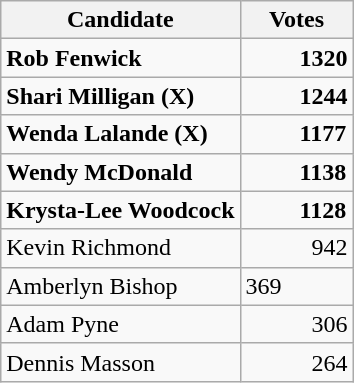<table class="wikitable">
<tr>
<th>Candidate</th>
<th>Votes</th>
</tr>
<tr>
<td><strong>Rob Fenwick</strong></td>
<td>        <strong> 1320</strong></td>
</tr>
<tr>
<td><strong>Shari Milligan (X)</strong></td>
<td>        <strong> 1244</strong></td>
</tr>
<tr>
<td><strong>Wenda Lalande (X)</strong></td>
<td>         <strong>1177</strong></td>
</tr>
<tr>
<td><strong>Wendy McDonald</strong></td>
<td>         <strong>1138</strong></td>
</tr>
<tr>
<td><strong>Krysta-Lee Woodcock</strong></td>
<td>         <strong>1128</strong></td>
</tr>
<tr>
<td>Kevin Richmond</td>
<td>           942</td>
</tr>
<tr>
<td>Amberlyn Bishop</td>
<td>369</td>
</tr>
<tr>
<td>Adam Pyne</td>
<td>           306</td>
</tr>
<tr>
<td>Dennis Masson</td>
<td>           264</td>
</tr>
</table>
